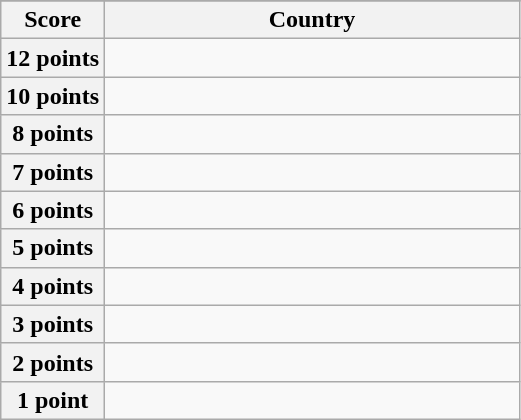<table class="wikitable">
<tr>
</tr>
<tr>
<th scope="col" width="20%">Score</th>
<th scope="col">Country</th>
</tr>
<tr>
<th scope="row">12 points</th>
<td></td>
</tr>
<tr>
<th scope="row">10 points</th>
<td></td>
</tr>
<tr>
<th scope="row">8 points</th>
<td></td>
</tr>
<tr>
<th scope="row">7 points</th>
<td></td>
</tr>
<tr>
<th scope="row">6 points</th>
<td></td>
</tr>
<tr>
<th scope="row">5 points</th>
<td></td>
</tr>
<tr>
<th scope="row">4 points</th>
<td></td>
</tr>
<tr>
<th scope="row">3 points</th>
<td></td>
</tr>
<tr>
<th scope="row">2 points</th>
<td></td>
</tr>
<tr>
<th scope="row">1 point</th>
<td></td>
</tr>
</table>
